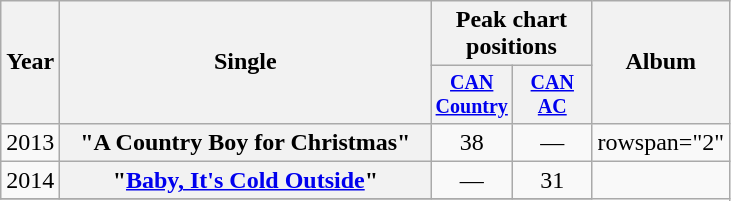<table class="wikitable plainrowheaders" style="text-align:center;">
<tr>
<th rowspan="2" style="width:1em;">Year</th>
<th rowspan="2" style="width:15em;">Single</th>
<th colspan="2">Peak chart<br>positions</th>
<th rowspan="2">Album</th>
</tr>
<tr style="font-size:smaller;">
<th style="width:3.5em;"><a href='#'>CAN Country</a><br></th>
<th style="width:3.5em;"><a href='#'>CAN AC</a><br></th>
</tr>
<tr>
<td>2013</td>
<th scope="row">"A Country Boy for Christmas"</th>
<td>38</td>
<td>—</td>
<td>rowspan="2" </td>
</tr>
<tr>
<td>2014</td>
<th scope="row">"<a href='#'>Baby, It's Cold Outside</a>" <br> </th>
<td>—</td>
<td>31</td>
</tr>
<tr>
</tr>
</table>
